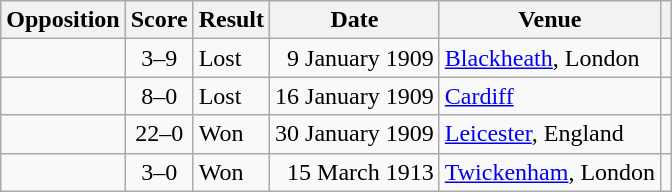<table class="wikitable sortable">
<tr>
<th>Opposition</th>
<th>Score</th>
<th>Result</th>
<th>Date</th>
<th>Venue</th>
<th scope="col" class="unsortable"></th>
</tr>
<tr>
<td></td>
<td align="center">3–9</td>
<td>Lost</td>
<td align=right>9 January 1909</td>
<td><a href='#'>Blackheath</a>, London</td>
<td></td>
</tr>
<tr>
<td></td>
<td align="center">8–0</td>
<td>Lost</td>
<td align=right>16 January 1909</td>
<td><a href='#'>Cardiff</a></td>
<td></td>
</tr>
<tr>
<td></td>
<td align="center">22–0</td>
<td>Won</td>
<td align=right>30 January 1909</td>
<td><a href='#'>Leicester</a>, England</td>
<td></td>
</tr>
<tr>
<td></td>
<td align="center">3–0</td>
<td>Won</td>
<td align=right>15 March 1913</td>
<td><a href='#'>Twickenham</a>, London</td>
<td></td>
</tr>
</table>
